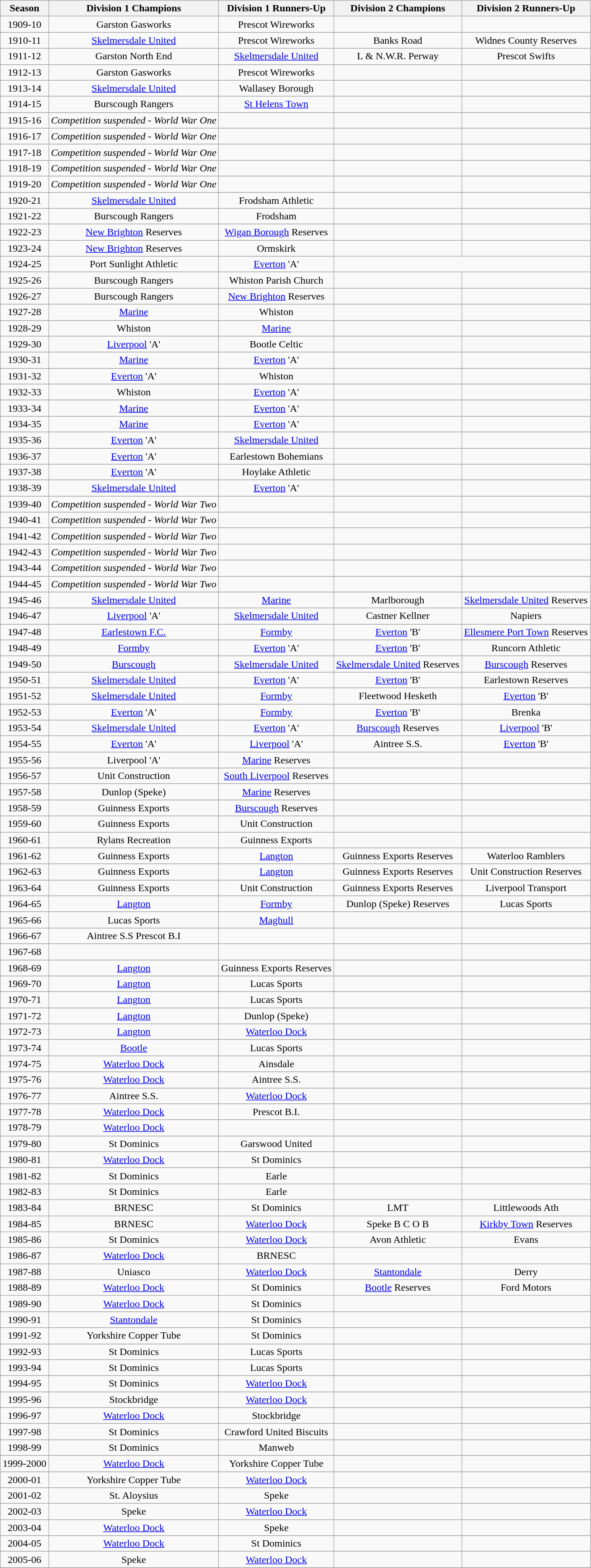<table class="wikitable" style="text-align: center">
<tr>
<th>Season</th>
<th>Division 1 Champions</th>
<th>Division 1 Runners-Up</th>
<th>Division 2 Champions</th>
<th>Division 2 Runners-Up</th>
</tr>
<tr>
<td>1909-10</td>
<td>Garston Gasworks</td>
<td>Prescot Wireworks</td>
<td></td>
<td></td>
</tr>
<tr>
</tr>
<tr>
<td>1910-11</td>
<td><a href='#'>Skelmersdale United</a></td>
<td>Prescot Wireworks</td>
<td>Banks Road</td>
<td>Widnes County Reserves</td>
</tr>
<tr>
</tr>
<tr>
<td>1911-12</td>
<td>Garston North End</td>
<td><a href='#'>Skelmersdale United</a></td>
<td>L & N.W.R. Perway</td>
<td>Prescot Swifts</td>
</tr>
<tr>
</tr>
<tr>
<td>1912-13</td>
<td>Garston Gasworks</td>
<td>Prescot Wireworks</td>
<td></td>
<td></td>
</tr>
<tr>
</tr>
<tr>
<td>1913-14</td>
<td><a href='#'>Skelmersdale United</a></td>
<td>Wallasey Borough</td>
<td></td>
<td></td>
</tr>
<tr>
</tr>
<tr>
<td>1914-15</td>
<td>Burscough Rangers</td>
<td><a href='#'>St Helens Town</a></td>
<td></td>
<td></td>
</tr>
<tr>
</tr>
<tr>
<td>1915-16</td>
<td><em>Competition suspended - World War One</em></td>
<td></td>
<td></td>
<td></td>
</tr>
<tr>
</tr>
<tr>
<td>1916-17</td>
<td><em>Competition suspended - World War One</em></td>
<td></td>
<td></td>
<td></td>
</tr>
<tr>
</tr>
<tr>
<td>1917-18</td>
<td><em>Competition suspended - World War One</em></td>
<td></td>
<td></td>
<td></td>
</tr>
<tr>
</tr>
<tr>
<td>1918-19</td>
<td><em>Competition suspended - World War One</em></td>
<td></td>
<td></td>
<td></td>
</tr>
<tr>
</tr>
<tr>
<td>1919-20</td>
<td><em>Competition suspended - World War One</em></td>
<td></td>
<td></td>
<td></td>
</tr>
<tr>
</tr>
<tr>
<td>1920-21</td>
<td><a href='#'>Skelmersdale United</a></td>
<td>Frodsham Athletic</td>
<td></td>
<td></td>
</tr>
<tr>
</tr>
<tr>
<td>1921-22</td>
<td>Burscough Rangers</td>
<td>Frodsham</td>
<td></td>
<td></td>
</tr>
<tr>
</tr>
<tr>
<td>1922-23</td>
<td><a href='#'>New Brighton</a> Reserves</td>
<td><a href='#'>Wigan Borough</a> Reserves</td>
<td></td>
<td></td>
</tr>
<tr>
</tr>
<tr>
<td>1923-24</td>
<td><a href='#'>New Brighton</a> Reserves</td>
<td>Ormskirk</td>
<td></td>
<td></td>
</tr>
<tr>
</tr>
<tr>
<td>1924-25</td>
<td>Port Sunlight Athletic</td>
<td><a href='#'>Everton</a> 'A'</td>
</tr>
<tr>
</tr>
<tr>
<td>1925-26</td>
<td>Burscough Rangers</td>
<td>Whiston Parish Church</td>
<td></td>
<td></td>
</tr>
<tr>
</tr>
<tr>
<td>1926-27</td>
<td>Burscough Rangers</td>
<td><a href='#'>New Brighton</a> Reserves</td>
<td></td>
<td></td>
</tr>
<tr>
</tr>
<tr>
<td>1927-28</td>
<td><a href='#'>Marine</a></td>
<td>Whiston</td>
<td></td>
<td></td>
</tr>
<tr>
</tr>
<tr>
<td>1928-29</td>
<td>Whiston</td>
<td><a href='#'>Marine</a></td>
<td></td>
<td></td>
</tr>
<tr>
</tr>
<tr>
<td>1929-30</td>
<td><a href='#'>Liverpool</a> 'A'</td>
<td>Bootle Celtic</td>
<td></td>
<td></td>
</tr>
<tr>
</tr>
<tr>
<td>1930-31</td>
<td><a href='#'>Marine</a></td>
<td><a href='#'>Everton</a> 'A'</td>
<td></td>
<td></td>
</tr>
<tr>
</tr>
<tr>
<td>1931-32</td>
<td><a href='#'>Everton</a> 'A'</td>
<td>Whiston</td>
<td></td>
<td></td>
</tr>
<tr>
</tr>
<tr>
<td>1932-33</td>
<td>Whiston</td>
<td><a href='#'>Everton</a> 'A'</td>
<td></td>
<td></td>
</tr>
<tr>
</tr>
<tr>
<td>1933-34</td>
<td><a href='#'>Marine</a></td>
<td><a href='#'>Everton</a> 'A'</td>
<td></td>
<td></td>
</tr>
<tr>
</tr>
<tr>
<td>1934-35</td>
<td><a href='#'>Marine</a></td>
<td><a href='#'>Everton</a> 'A'</td>
<td></td>
<td></td>
</tr>
<tr>
</tr>
<tr>
<td>1935-36</td>
<td><a href='#'>Everton</a> 'A'</td>
<td><a href='#'>Skelmersdale United</a></td>
<td></td>
<td></td>
</tr>
<tr>
</tr>
<tr>
<td>1936-37</td>
<td><a href='#'>Everton</a> 'A'</td>
<td>Earlestown Bohemians</td>
<td></td>
<td></td>
</tr>
<tr>
</tr>
<tr>
<td>1937-38</td>
<td><a href='#'>Everton</a> 'A'</td>
<td>Hoylake Athletic</td>
<td></td>
<td></td>
</tr>
<tr>
</tr>
<tr>
<td>1938-39</td>
<td><a href='#'>Skelmersdale United</a></td>
<td><a href='#'>Everton</a> 'A'</td>
<td></td>
<td></td>
</tr>
<tr>
</tr>
<tr>
<td>1939-40</td>
<td><em>Competition suspended - World War Two</em></td>
<td></td>
<td></td>
<td></td>
</tr>
<tr>
</tr>
<tr>
<td>1940-41</td>
<td><em>Competition suspended - World War Two</em></td>
<td></td>
<td></td>
<td></td>
</tr>
<tr>
</tr>
<tr>
<td>1941-42</td>
<td><em>Competition suspended - World War Two</em></td>
<td></td>
<td></td>
<td></td>
</tr>
<tr>
</tr>
<tr>
<td>1942-43</td>
<td><em>Competition suspended - World War Two</em></td>
<td></td>
<td></td>
<td></td>
</tr>
<tr>
</tr>
<tr>
<td>1943-44</td>
<td><em>Competition suspended - World War Two</em></td>
<td></td>
<td></td>
<td></td>
</tr>
<tr>
</tr>
<tr>
<td>1944-45</td>
<td><em>Competition suspended - World War Two</em></td>
<td></td>
<td></td>
<td></td>
</tr>
<tr>
</tr>
<tr>
<td>1945-46</td>
<td><a href='#'>Skelmersdale United</a></td>
<td><a href='#'>Marine</a></td>
<td>Marlborough</td>
<td><a href='#'>Skelmersdale United</a> Reserves</td>
</tr>
<tr>
</tr>
<tr>
<td>1946-47</td>
<td><a href='#'>Liverpool</a> 'A'</td>
<td><a href='#'>Skelmersdale United</a></td>
<td>Castner Kellner</td>
<td>Napiers</td>
</tr>
<tr>
</tr>
<tr>
<td>1947-48</td>
<td><a href='#'>Earlestown F.C.</a></td>
<td><a href='#'>Formby</a></td>
<td><a href='#'>Everton</a> 'B'</td>
<td><a href='#'>Ellesmere Port Town</a> Reserves</td>
</tr>
<tr>
</tr>
<tr>
<td>1948-49</td>
<td><a href='#'>Formby</a></td>
<td><a href='#'>Everton</a> 'A'</td>
<td><a href='#'>Everton</a> 'B'</td>
<td>Runcorn Athletic</td>
</tr>
<tr>
</tr>
<tr>
<td>1949-50</td>
<td><a href='#'>Burscough</a></td>
<td><a href='#'>Skelmersdale United</a></td>
<td><a href='#'>Skelmersdale United</a> Reserves</td>
<td><a href='#'>Burscough</a> Reserves</td>
</tr>
<tr>
</tr>
<tr>
<td>1950-51</td>
<td><a href='#'>Skelmersdale United</a></td>
<td><a href='#'>Everton</a> 'A'</td>
<td><a href='#'>Everton</a> 'B'</td>
<td>Earlestown Reserves</td>
</tr>
<tr>
</tr>
<tr>
<td>1951-52</td>
<td><a href='#'>Skelmersdale United</a></td>
<td><a href='#'>Formby</a></td>
<td>Fleetwood Hesketh</td>
<td><a href='#'>Everton</a> 'B'</td>
</tr>
<tr>
</tr>
<tr>
<td>1952-53</td>
<td><a href='#'>Everton</a> 'A'</td>
<td><a href='#'>Formby</a></td>
<td><a href='#'>Everton</a> 'B'</td>
<td>Brenka</td>
</tr>
<tr>
</tr>
<tr>
<td>1953-54</td>
<td><a href='#'>Skelmersdale United</a></td>
<td><a href='#'>Everton</a> 'A'</td>
<td><a href='#'>Burscough</a> Reserves</td>
<td><a href='#'>Liverpool</a> 'B'</td>
</tr>
<tr>
</tr>
<tr>
<td>1954-55</td>
<td><a href='#'>Everton</a> 'A'</td>
<td><a href='#'>Liverpool</a> 'A'</td>
<td>Aintree S.S.</td>
<td><a href='#'>Everton</a> 'B'</td>
</tr>
<tr>
</tr>
<tr>
<td>1955-56</td>
<td>Liverpool 'A'</td>
<td><a href='#'>Marine</a> Reserves</td>
<td></td>
<td></td>
</tr>
<tr>
</tr>
<tr>
<td>1956-57</td>
<td>Unit Construction</td>
<td><a href='#'>South Liverpool</a> Reserves</td>
<td></td>
<td></td>
</tr>
<tr>
</tr>
<tr>
<td>1957-58</td>
<td>Dunlop (Speke)</td>
<td><a href='#'>Marine</a> Reserves</td>
<td></td>
<td></td>
</tr>
<tr>
</tr>
<tr>
<td>1958-59</td>
<td>Guinness Exports</td>
<td><a href='#'>Burscough</a> Reserves</td>
<td></td>
<td></td>
</tr>
<tr>
</tr>
<tr>
<td>1959-60</td>
<td>Guinness Exports</td>
<td>Unit Construction</td>
<td></td>
<td></td>
</tr>
<tr>
</tr>
<tr>
<td>1960-61</td>
<td>Rylans Recreation</td>
<td>Guinness Exports</td>
<td></td>
<td></td>
</tr>
<tr>
</tr>
<tr>
<td>1961-62</td>
<td>Guinness Exports</td>
<td><a href='#'>Langton</a></td>
<td>Guinness Exports Reserves</td>
<td>Waterloo Ramblers</td>
</tr>
<tr>
</tr>
<tr>
<td>1962-63</td>
<td>Guinness Exports</td>
<td><a href='#'>Langton</a></td>
<td>Guinness Exports Reserves</td>
<td>Unit Construction Reserves</td>
</tr>
<tr>
</tr>
<tr>
<td>1963-64</td>
<td>Guinness Exports</td>
<td>Unit Construction</td>
<td>Guinness Exports Reserves</td>
<td>Liverpool Transport</td>
</tr>
<tr>
</tr>
<tr>
<td>1964-65</td>
<td><a href='#'>Langton</a></td>
<td><a href='#'>Formby</a></td>
<td>Dunlop (Speke) Reserves</td>
<td>Lucas Sports</td>
</tr>
<tr>
</tr>
<tr>
<td>1965-66</td>
<td>Lucas Sports</td>
<td><a href='#'>Maghull</a></td>
<td></td>
<td></td>
</tr>
<tr>
</tr>
<tr>
<td>1966-67</td>
<td>Aintree S.S Prescot B.I</td>
<td></td>
<td></td>
<td></td>
</tr>
<tr>
</tr>
<tr>
<td>1967-68</td>
<td></td>
<td></td>
<td></td>
<td></td>
</tr>
<tr>
</tr>
<tr>
<td>1968-69</td>
<td><a href='#'>Langton</a></td>
<td>Guinness Exports Reserves</td>
<td></td>
<td></td>
</tr>
<tr>
</tr>
<tr>
<td>1969-70</td>
<td><a href='#'>Langton</a></td>
<td>Lucas Sports</td>
<td></td>
<td></td>
</tr>
<tr>
</tr>
<tr>
<td>1970-71</td>
<td><a href='#'>Langton</a></td>
<td>Lucas Sports</td>
<td></td>
<td></td>
</tr>
<tr>
</tr>
<tr>
<td>1971-72</td>
<td><a href='#'>Langton</a></td>
<td>Dunlop (Speke)</td>
<td></td>
<td></td>
</tr>
<tr>
</tr>
<tr>
<td>1972-73</td>
<td><a href='#'>Langton</a></td>
<td><a href='#'>Waterloo Dock</a></td>
<td></td>
<td></td>
</tr>
<tr>
</tr>
<tr>
<td>1973-74</td>
<td><a href='#'>Bootle</a></td>
<td>Lucas Sports</td>
<td></td>
<td></td>
</tr>
<tr>
</tr>
<tr>
<td>1974-75</td>
<td><a href='#'>Waterloo Dock</a></td>
<td>Ainsdale</td>
<td></td>
<td></td>
</tr>
<tr>
</tr>
<tr>
<td>1975-76</td>
<td><a href='#'>Waterloo Dock</a></td>
<td>Aintree S.S.</td>
<td></td>
<td></td>
</tr>
<tr>
</tr>
<tr>
<td>1976-77</td>
<td>Aintree S.S.</td>
<td><a href='#'>Waterloo Dock</a></td>
<td></td>
<td></td>
</tr>
<tr>
</tr>
<tr>
<td>1977-78</td>
<td><a href='#'>Waterloo Dock</a></td>
<td>Prescot B.I.</td>
<td></td>
<td></td>
</tr>
<tr>
</tr>
<tr>
<td>1978-79</td>
<td><a href='#'>Waterloo Dock</a></td>
<td></td>
<td></td>
<td></td>
</tr>
<tr>
</tr>
<tr>
<td>1979-80</td>
<td>St Dominics</td>
<td>Garswood United</td>
<td></td>
<td></td>
</tr>
<tr>
</tr>
<tr>
<td>1980-81</td>
<td><a href='#'>Waterloo Dock</a></td>
<td>St Dominics</td>
<td></td>
<td></td>
</tr>
<tr>
</tr>
<tr>
<td>1981-82</td>
<td>St Dominics</td>
<td>Earle</td>
<td></td>
<td></td>
</tr>
<tr>
<td>1982-83</td>
<td>St Dominics</td>
<td>Earle</td>
<td></td>
<td></td>
</tr>
<tr>
<td>1983-84</td>
<td>BRNESC</td>
<td>St Dominics</td>
<td>LMT</td>
<td>Littlewoods Ath</td>
</tr>
<tr>
<td>1984-85</td>
<td>BRNESC</td>
<td><a href='#'>Waterloo Dock</a></td>
<td>Speke B C O B</td>
<td><a href='#'>Kirkby Town</a> Reserves</td>
</tr>
<tr>
<td>1985-86</td>
<td>St Dominics</td>
<td><a href='#'>Waterloo Dock</a></td>
<td>Avon Athletic</td>
<td>Evans</td>
</tr>
<tr>
<td>1986-87</td>
<td><a href='#'>Waterloo Dock</a></td>
<td>BRNESC</td>
<td></td>
<td></td>
</tr>
<tr>
<td>1987-88</td>
<td>Uniasco</td>
<td><a href='#'>Waterloo Dock</a></td>
<td><a href='#'>Stantondale</a></td>
<td>Derry</td>
</tr>
<tr>
<td>1988-89</td>
<td><a href='#'>Waterloo Dock</a></td>
<td>St Dominics</td>
<td><a href='#'>Bootle</a> Reserves</td>
<td>Ford Motors</td>
</tr>
<tr>
<td>1989-90</td>
<td><a href='#'>Waterloo Dock</a></td>
<td>St Dominics</td>
<td></td>
<td></td>
</tr>
<tr>
</tr>
<tr>
<td>1990-91</td>
<td><a href='#'>Stantondale</a></td>
<td>St Dominics</td>
<td></td>
<td></td>
</tr>
<tr>
</tr>
<tr>
<td>1991-92</td>
<td>Yorkshire Copper Tube</td>
<td>St Dominics</td>
<td></td>
<td></td>
</tr>
<tr>
</tr>
<tr>
<td>1992-93</td>
<td>St Dominics</td>
<td>Lucas Sports</td>
<td></td>
<td></td>
</tr>
<tr>
</tr>
<tr>
<td>1993-94</td>
<td>St Dominics</td>
<td>Lucas Sports</td>
<td></td>
<td></td>
</tr>
<tr>
</tr>
<tr>
<td>1994-95</td>
<td>St Dominics</td>
<td><a href='#'>Waterloo Dock</a></td>
<td></td>
<td></td>
</tr>
<tr>
</tr>
<tr>
<td>1995-96</td>
<td>Stockbridge</td>
<td><a href='#'>Waterloo Dock</a></td>
<td></td>
<td></td>
</tr>
<tr Eldonians>
</tr>
<tr>
<td>1996-97</td>
<td><a href='#'>Waterloo Dock</a></td>
<td>Stockbridge</td>
<td></td>
<td></td>
</tr>
<tr>
</tr>
<tr>
<td>1997-98</td>
<td>St Dominics</td>
<td>Crawford United Biscuits</td>
<td></td>
<td></td>
</tr>
<tr>
</tr>
<tr>
<td>1998-99</td>
<td>St Dominics</td>
<td>Manweb</td>
<td></td>
<td></td>
</tr>
<tr>
</tr>
<tr>
<td>1999-2000</td>
<td><a href='#'>Waterloo Dock</a></td>
<td>Yorkshire Copper Tube</td>
<td></td>
<td></td>
</tr>
<tr>
</tr>
<tr>
<td>2000-01</td>
<td>Yorkshire Copper Tube</td>
<td><a href='#'>Waterloo Dock</a></td>
<td></td>
<td></td>
</tr>
<tr>
</tr>
<tr>
<td>2001-02</td>
<td>St. Aloysius</td>
<td>Speke</td>
<td></td>
<td></td>
</tr>
<tr>
</tr>
<tr>
<td>2002-03</td>
<td>Speke</td>
<td><a href='#'>Waterloo Dock</a></td>
<td></td>
<td></td>
</tr>
<tr>
</tr>
<tr>
<td>2003-04</td>
<td><a href='#'>Waterloo Dock</a></td>
<td>Speke</td>
<td></td>
<td></td>
</tr>
<tr>
</tr>
<tr>
<td>2004-05</td>
<td><a href='#'>Waterloo Dock</a></td>
<td>St Dominics</td>
<td></td>
<td></td>
</tr>
<tr>
</tr>
<tr>
<td>2005-06</td>
<td>Speke</td>
<td><a href='#'>Waterloo Dock</a></td>
<td></td>
<td></td>
</tr>
<tr>
</tr>
</table>
